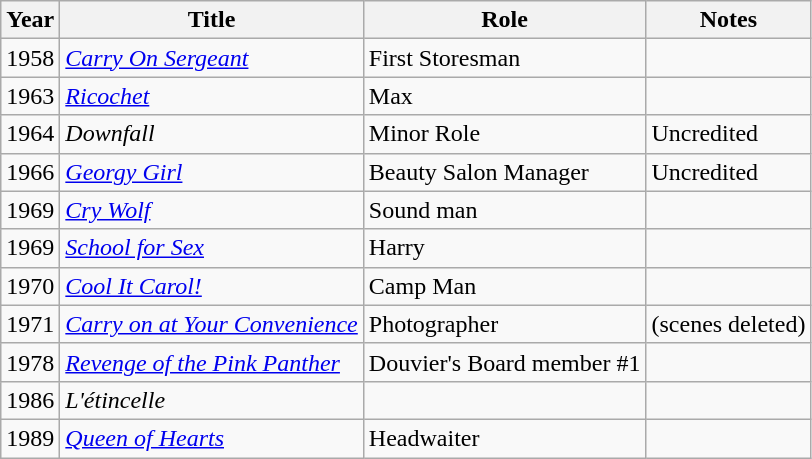<table class="wikitable">
<tr>
<th>Year</th>
<th>Title</th>
<th>Role</th>
<th>Notes</th>
</tr>
<tr>
<td>1958</td>
<td><em><a href='#'>Carry On Sergeant</a></em></td>
<td>First Storesman</td>
<td></td>
</tr>
<tr>
<td>1963</td>
<td><em><a href='#'>Ricochet</a></em></td>
<td>Max</td>
<td></td>
</tr>
<tr>
<td>1964</td>
<td><em>Downfall</em></td>
<td>Minor Role</td>
<td>Uncredited</td>
</tr>
<tr>
<td>1966</td>
<td><em><a href='#'>Georgy Girl</a></em></td>
<td>Beauty Salon Manager</td>
<td>Uncredited</td>
</tr>
<tr>
<td>1969</td>
<td><em><a href='#'>Cry Wolf</a></em></td>
<td>Sound man</td>
<td></td>
</tr>
<tr>
<td>1969</td>
<td><em><a href='#'>School for Sex</a></em></td>
<td>Harry</td>
<td></td>
</tr>
<tr>
<td>1970</td>
<td><em><a href='#'>Cool It Carol!</a></em></td>
<td>Camp Man</td>
<td></td>
</tr>
<tr>
<td>1971</td>
<td><em><a href='#'>Carry on at Your Convenience</a></em></td>
<td>Photographer</td>
<td>(scenes deleted)</td>
</tr>
<tr>
<td>1978</td>
<td><em><a href='#'>Revenge of the Pink Panther</a></em></td>
<td>Douvier's Board member #1</td>
<td></td>
</tr>
<tr>
<td>1986</td>
<td><em>L'étincelle</em></td>
<td></td>
<td></td>
</tr>
<tr>
<td>1989</td>
<td><em><a href='#'>Queen of Hearts</a></em></td>
<td>Headwaiter</td>
<td></td>
</tr>
</table>
